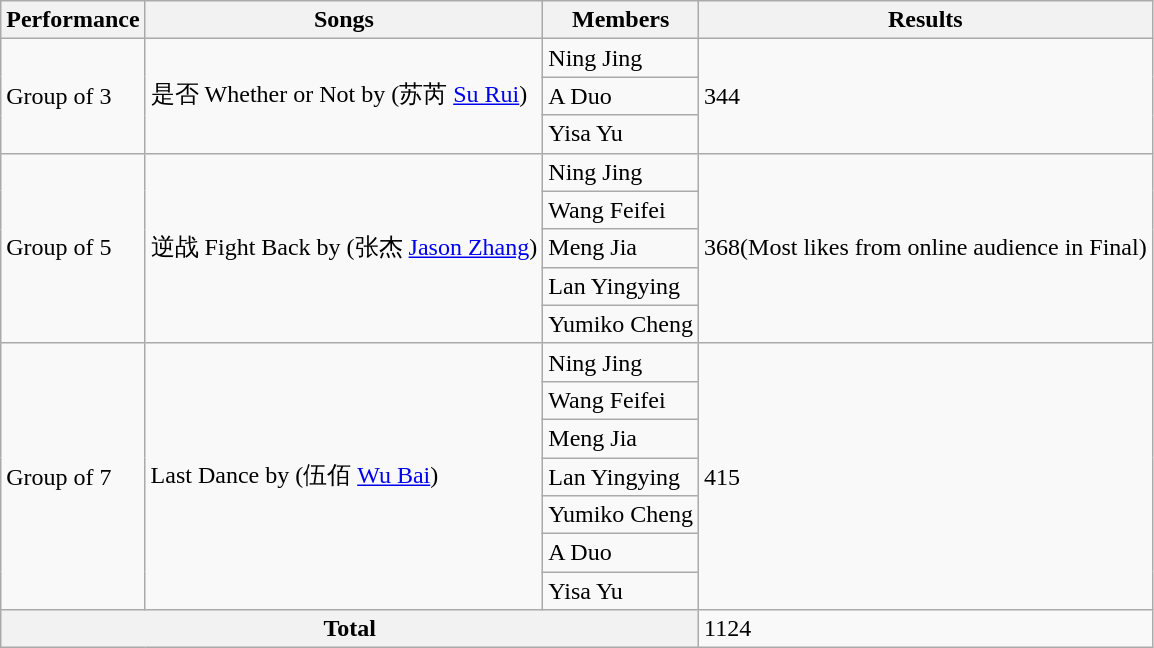<table class="wikitable">
<tr>
<th>Performance</th>
<th>Songs</th>
<th>Members</th>
<th>Results</th>
</tr>
<tr>
<td rowspan="3">Group of 3</td>
<td rowspan="3">是否 Whether or Not by (苏芮 <a href='#'>Su Rui</a>)</td>
<td>Ning Jing</td>
<td rowspan="3">344</td>
</tr>
<tr>
<td>A Duo</td>
</tr>
<tr>
<td>Yisa Yu</td>
</tr>
<tr>
<td rowspan="5">Group of 5</td>
<td rowspan="5">逆战 Fight Back by (张杰 <a href='#'>Jason Zhang</a>)</td>
<td>Ning Jing</td>
<td rowspan="5">368(Most likes from online audience in Final)</td>
</tr>
<tr>
<td>Wang Feifei</td>
</tr>
<tr>
<td>Meng Jia</td>
</tr>
<tr>
<td>Lan Yingying</td>
</tr>
<tr>
<td>Yumiko Cheng</td>
</tr>
<tr>
<td rowspan="7">Group of 7</td>
<td rowspan="7">Last Dance by (伍佰 <a href='#'>Wu Bai</a>)</td>
<td>Ning Jing</td>
<td rowspan="7">415</td>
</tr>
<tr>
<td>Wang Feifei</td>
</tr>
<tr>
<td>Meng Jia</td>
</tr>
<tr>
<td>Lan Yingying</td>
</tr>
<tr>
<td>Yumiko Cheng</td>
</tr>
<tr>
<td>A Duo</td>
</tr>
<tr>
<td>Yisa Yu</td>
</tr>
<tr>
<th colspan="3">Total</th>
<td>1124</td>
</tr>
</table>
